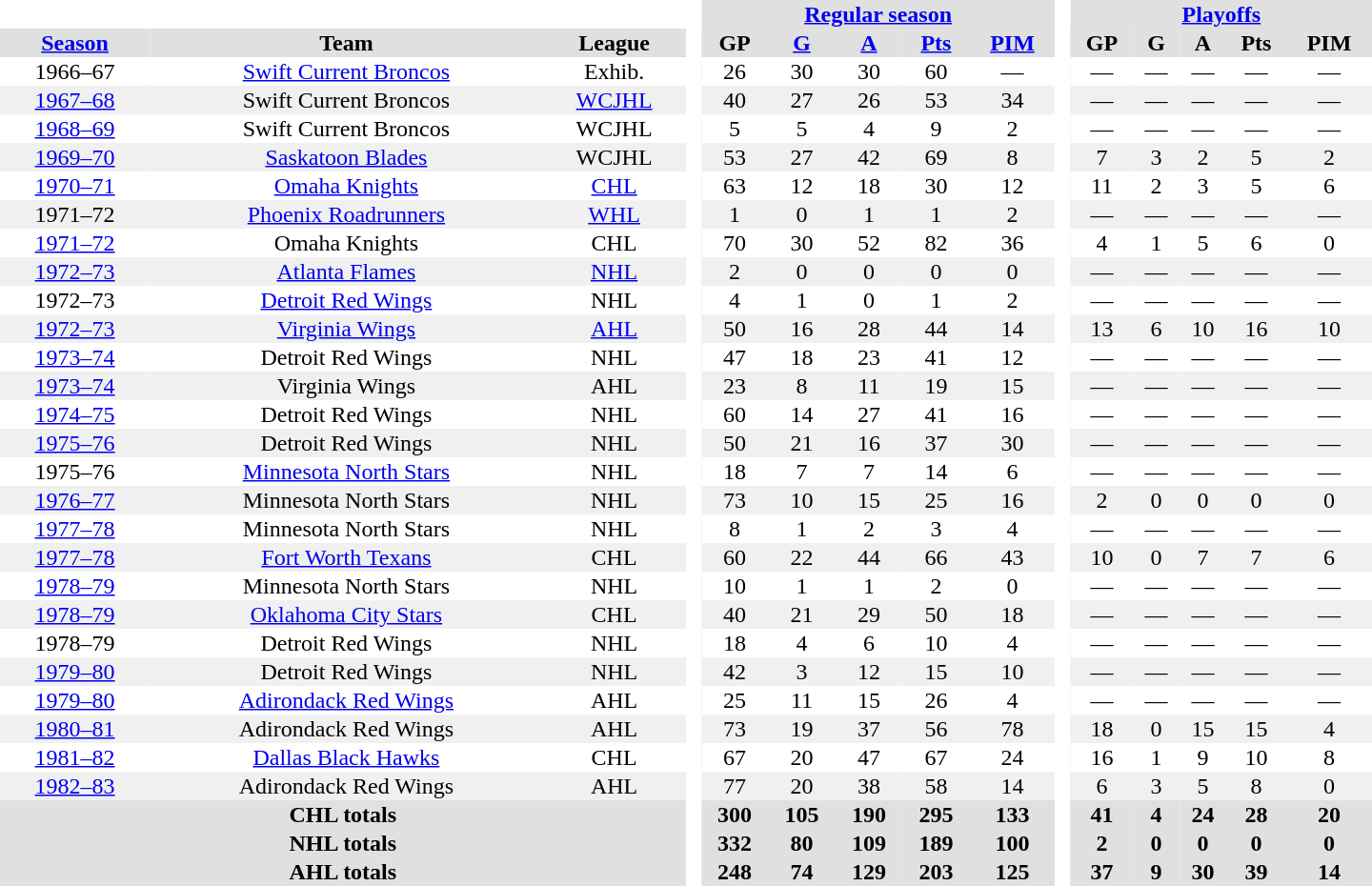<table border="0" cellpadding="1" cellspacing="0" style="text-align:center; width:60em">
<tr bgcolor="#e0e0e0">
<th colspan="3" bgcolor="#ffffff"> </th>
<th rowspan="99" bgcolor="#ffffff"> </th>
<th colspan="5"><a href='#'>Regular season</a></th>
<th rowspan="99" bgcolor="#ffffff"> </th>
<th colspan="5"><a href='#'>Playoffs</a></th>
</tr>
<tr bgcolor="#e0e0e0">
<th><a href='#'>Season</a></th>
<th>Team</th>
<th>League</th>
<th>GP</th>
<th><a href='#'>G</a></th>
<th><a href='#'>A</a></th>
<th><a href='#'>Pts</a></th>
<th><a href='#'>PIM</a></th>
<th>GP</th>
<th>G</th>
<th>A</th>
<th>Pts</th>
<th>PIM</th>
</tr>
<tr>
<td>1966–67</td>
<td><a href='#'>Swift Current Broncos</a></td>
<td>Exhib.</td>
<td>26</td>
<td>30</td>
<td>30</td>
<td>60</td>
<td>—</td>
<td>—</td>
<td>—</td>
<td>—</td>
<td>—</td>
<td>—</td>
</tr>
<tr bgcolor="#f0f0f0">
<td><a href='#'>1967–68</a></td>
<td>Swift Current Broncos</td>
<td><a href='#'>WCJHL</a></td>
<td>40</td>
<td>27</td>
<td>26</td>
<td>53</td>
<td>34</td>
<td>—</td>
<td>—</td>
<td>—</td>
<td>—</td>
<td>—</td>
</tr>
<tr>
<td><a href='#'>1968–69</a></td>
<td>Swift Current Broncos</td>
<td>WCJHL</td>
<td>5</td>
<td>5</td>
<td>4</td>
<td>9</td>
<td>2</td>
<td>—</td>
<td>—</td>
<td>—</td>
<td>—</td>
<td>—</td>
</tr>
<tr bgcolor="#f0f0f0">
<td><a href='#'>1969–70</a></td>
<td><a href='#'>Saskatoon Blades</a></td>
<td>WCJHL</td>
<td>53</td>
<td>27</td>
<td>42</td>
<td>69</td>
<td>8</td>
<td>7</td>
<td>3</td>
<td>2</td>
<td>5</td>
<td>2</td>
</tr>
<tr>
<td><a href='#'>1970–71</a></td>
<td><a href='#'>Omaha Knights</a></td>
<td><a href='#'>CHL</a></td>
<td>63</td>
<td>12</td>
<td>18</td>
<td>30</td>
<td>12</td>
<td>11</td>
<td>2</td>
<td>3</td>
<td>5</td>
<td>6</td>
</tr>
<tr bgcolor="#f0f0f0">
<td>1971–72</td>
<td><a href='#'>Phoenix Roadrunners</a></td>
<td><a href='#'>WHL</a></td>
<td>1</td>
<td>0</td>
<td>1</td>
<td>1</td>
<td>2</td>
<td>—</td>
<td>—</td>
<td>—</td>
<td>—</td>
<td>—</td>
</tr>
<tr>
<td><a href='#'>1971–72</a></td>
<td>Omaha Knights</td>
<td>CHL</td>
<td>70</td>
<td>30</td>
<td>52</td>
<td>82</td>
<td>36</td>
<td>4</td>
<td>1</td>
<td>5</td>
<td>6</td>
<td>0</td>
</tr>
<tr bgcolor="#f0f0f0">
<td><a href='#'>1972–73</a></td>
<td><a href='#'>Atlanta Flames</a></td>
<td><a href='#'>NHL</a></td>
<td>2</td>
<td>0</td>
<td>0</td>
<td>0</td>
<td>0</td>
<td>—</td>
<td>—</td>
<td>—</td>
<td>—</td>
<td>—</td>
</tr>
<tr>
<td>1972–73</td>
<td><a href='#'>Detroit Red Wings</a></td>
<td>NHL</td>
<td>4</td>
<td>1</td>
<td>0</td>
<td>1</td>
<td>2</td>
<td>—</td>
<td>—</td>
<td>—</td>
<td>—</td>
<td>—</td>
</tr>
<tr bgcolor="#f0f0f0">
<td><a href='#'>1972–73</a></td>
<td><a href='#'>Virginia Wings</a></td>
<td><a href='#'>AHL</a></td>
<td>50</td>
<td>16</td>
<td>28</td>
<td>44</td>
<td>14</td>
<td>13</td>
<td>6</td>
<td>10</td>
<td>16</td>
<td>10</td>
</tr>
<tr>
<td><a href='#'>1973–74</a></td>
<td>Detroit Red Wings</td>
<td>NHL</td>
<td>47</td>
<td>18</td>
<td>23</td>
<td>41</td>
<td>12</td>
<td>—</td>
<td>—</td>
<td>—</td>
<td>—</td>
<td>—</td>
</tr>
<tr bgcolor="#f0f0f0">
<td><a href='#'>1973–74</a></td>
<td>Virginia Wings</td>
<td>AHL</td>
<td>23</td>
<td>8</td>
<td>11</td>
<td>19</td>
<td>15</td>
<td>—</td>
<td>—</td>
<td>—</td>
<td>—</td>
<td>—</td>
</tr>
<tr>
<td><a href='#'>1974–75</a></td>
<td>Detroit Red Wings</td>
<td>NHL</td>
<td>60</td>
<td>14</td>
<td>27</td>
<td>41</td>
<td>16</td>
<td>—</td>
<td>—</td>
<td>—</td>
<td>—</td>
<td>—</td>
</tr>
<tr bgcolor="#f0f0f0">
<td><a href='#'>1975–76</a></td>
<td>Detroit Red Wings</td>
<td>NHL</td>
<td>50</td>
<td>21</td>
<td>16</td>
<td>37</td>
<td>30</td>
<td>—</td>
<td>—</td>
<td>—</td>
<td>—</td>
<td>—</td>
</tr>
<tr>
<td>1975–76</td>
<td><a href='#'>Minnesota North Stars</a></td>
<td>NHL</td>
<td>18</td>
<td>7</td>
<td>7</td>
<td>14</td>
<td>6</td>
<td>—</td>
<td>—</td>
<td>—</td>
<td>—</td>
<td>—</td>
</tr>
<tr bgcolor="#f0f0f0">
<td><a href='#'>1976–77</a></td>
<td>Minnesota North Stars</td>
<td>NHL</td>
<td>73</td>
<td>10</td>
<td>15</td>
<td>25</td>
<td>16</td>
<td>2</td>
<td>0</td>
<td>0</td>
<td>0</td>
<td>0</td>
</tr>
<tr>
<td><a href='#'>1977–78</a></td>
<td>Minnesota North Stars</td>
<td>NHL</td>
<td>8</td>
<td>1</td>
<td>2</td>
<td>3</td>
<td>4</td>
<td>—</td>
<td>—</td>
<td>—</td>
<td>—</td>
<td>—</td>
</tr>
<tr bgcolor="#f0f0f0">
<td><a href='#'>1977–78</a></td>
<td><a href='#'>Fort Worth Texans</a></td>
<td>CHL</td>
<td>60</td>
<td>22</td>
<td>44</td>
<td>66</td>
<td>43</td>
<td>10</td>
<td>0</td>
<td>7</td>
<td>7</td>
<td>6</td>
</tr>
<tr>
<td><a href='#'>1978–79</a></td>
<td>Minnesota North Stars</td>
<td>NHL</td>
<td>10</td>
<td>1</td>
<td>1</td>
<td>2</td>
<td>0</td>
<td>—</td>
<td>—</td>
<td>—</td>
<td>—</td>
<td>—</td>
</tr>
<tr bgcolor="#f0f0f0">
<td><a href='#'>1978–79</a></td>
<td><a href='#'>Oklahoma City Stars</a></td>
<td>CHL</td>
<td>40</td>
<td>21</td>
<td>29</td>
<td>50</td>
<td>18</td>
<td>—</td>
<td>—</td>
<td>—</td>
<td>—</td>
<td>—</td>
</tr>
<tr>
<td>1978–79</td>
<td>Detroit Red Wings</td>
<td>NHL</td>
<td>18</td>
<td>4</td>
<td>6</td>
<td>10</td>
<td>4</td>
<td>—</td>
<td>—</td>
<td>—</td>
<td>—</td>
<td>—</td>
</tr>
<tr bgcolor="#f0f0f0">
<td><a href='#'>1979–80</a></td>
<td>Detroit Red Wings</td>
<td>NHL</td>
<td>42</td>
<td>3</td>
<td>12</td>
<td>15</td>
<td>10</td>
<td>—</td>
<td>—</td>
<td>—</td>
<td>—</td>
<td>—</td>
</tr>
<tr>
<td><a href='#'>1979–80</a></td>
<td><a href='#'>Adirondack Red Wings</a></td>
<td>AHL</td>
<td>25</td>
<td>11</td>
<td>15</td>
<td>26</td>
<td>4</td>
<td>—</td>
<td>—</td>
<td>—</td>
<td>—</td>
<td>—</td>
</tr>
<tr bgcolor="#f0f0f0">
<td><a href='#'>1980–81</a></td>
<td>Adirondack Red Wings</td>
<td>AHL</td>
<td>73</td>
<td>19</td>
<td>37</td>
<td>56</td>
<td>78</td>
<td>18</td>
<td>0</td>
<td>15</td>
<td>15</td>
<td>4</td>
</tr>
<tr>
<td><a href='#'>1981–82</a></td>
<td><a href='#'>Dallas Black Hawks</a></td>
<td>CHL</td>
<td>67</td>
<td>20</td>
<td>47</td>
<td>67</td>
<td>24</td>
<td>16</td>
<td>1</td>
<td>9</td>
<td>10</td>
<td>8</td>
</tr>
<tr bgcolor="#f0f0f0">
<td><a href='#'>1982–83</a></td>
<td>Adirondack Red Wings</td>
<td>AHL</td>
<td>77</td>
<td>20</td>
<td>38</td>
<td>58</td>
<td>14</td>
<td>6</td>
<td>3</td>
<td>5</td>
<td>8</td>
<td>0</td>
</tr>
<tr bgcolor="#e0e0e0">
<th colspan="3">CHL totals</th>
<th>300</th>
<th>105</th>
<th>190</th>
<th>295</th>
<th>133</th>
<th>41</th>
<th>4</th>
<th>24</th>
<th>28</th>
<th>20</th>
</tr>
<tr bgcolor="#e0e0e0">
<th colspan="3">NHL totals</th>
<th>332</th>
<th>80</th>
<th>109</th>
<th>189</th>
<th>100</th>
<th>2</th>
<th>0</th>
<th>0</th>
<th>0</th>
<th>0</th>
</tr>
<tr bgcolor="#e0e0e0">
<th colspan="3">AHL totals</th>
<th>248</th>
<th>74</th>
<th>129</th>
<th>203</th>
<th>125</th>
<th>37</th>
<th>9</th>
<th>30</th>
<th>39</th>
<th>14</th>
</tr>
</table>
